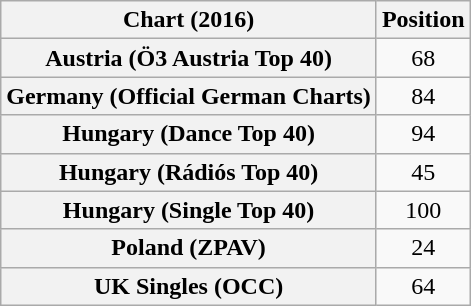<table class="wikitable sortable plainrowheaders" style="text-align:center">
<tr>
<th scope="col">Chart (2016)</th>
<th scope="col">Position</th>
</tr>
<tr>
<th scope="row">Austria (Ö3 Austria Top 40)</th>
<td>68</td>
</tr>
<tr>
<th scope="row">Germany (Official German Charts)</th>
<td>84</td>
</tr>
<tr>
<th scope="row">Hungary (Dance Top 40)</th>
<td>94</td>
</tr>
<tr>
<th scope="row">Hungary (Rádiós Top 40)</th>
<td>45</td>
</tr>
<tr>
<th scope="row">Hungary (Single Top 40)</th>
<td>100</td>
</tr>
<tr>
<th scope="row">Poland (ZPAV)</th>
<td>24</td>
</tr>
<tr>
<th scope="row">UK Singles (OCC)</th>
<td>64</td>
</tr>
</table>
